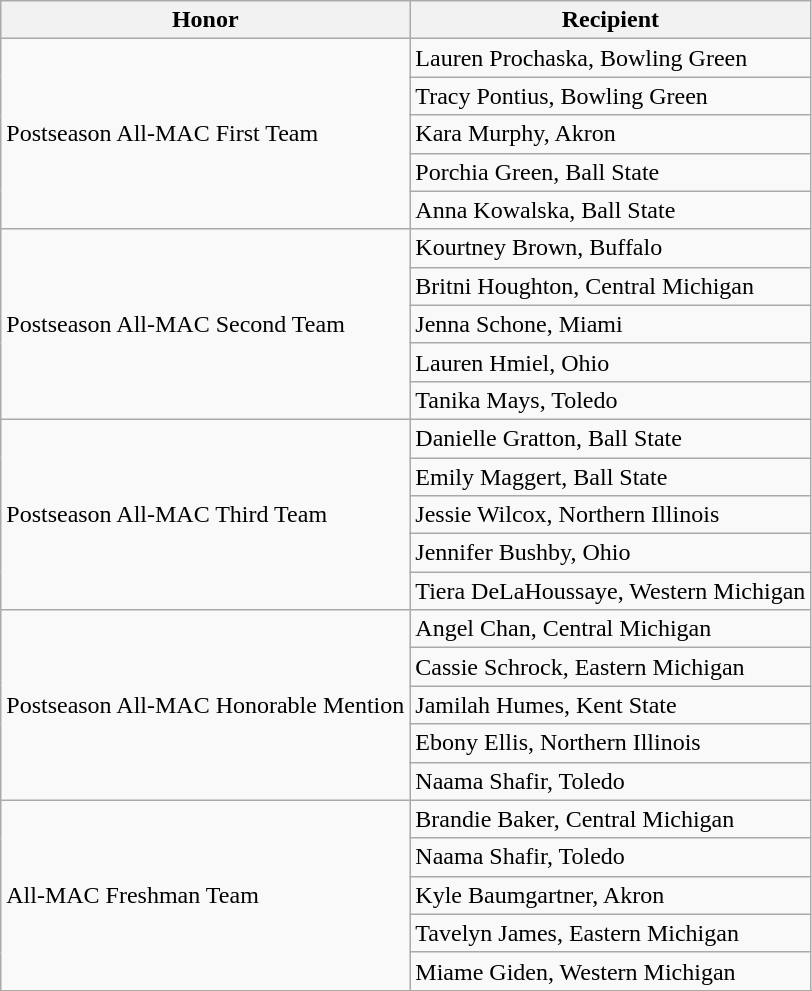<table class="wikitable" border="1">
<tr>
<th>Honor</th>
<th>Recipient</th>
</tr>
<tr>
<td rowspan=5 valign=middle>Postseason All-MAC First Team</td>
<td>Lauren Prochaska, Bowling Green</td>
</tr>
<tr>
<td>Tracy Pontius, Bowling Green</td>
</tr>
<tr>
<td>Kara Murphy, Akron</td>
</tr>
<tr>
<td>Porchia Green, Ball State</td>
</tr>
<tr>
<td>Anna Kowalska, Ball State</td>
</tr>
<tr>
<td rowspan=5 valign=middle>Postseason All-MAC Second Team</td>
<td>Kourtney Brown, Buffalo</td>
</tr>
<tr>
<td>Britni Houghton, Central Michigan</td>
</tr>
<tr>
<td>Jenna Schone, Miami</td>
</tr>
<tr>
<td>Lauren Hmiel, Ohio</td>
</tr>
<tr>
<td>Tanika Mays, Toledo</td>
</tr>
<tr>
<td rowspan=5 valign=middle>Postseason All-MAC Third Team</td>
<td>Danielle Gratton, Ball State</td>
</tr>
<tr>
<td>Emily Maggert, Ball State</td>
</tr>
<tr>
<td>Jessie Wilcox, Northern Illinois</td>
</tr>
<tr>
<td>Jennifer Bushby, Ohio</td>
</tr>
<tr>
<td>Tiera  DeLaHoussaye, Western Michigan</td>
</tr>
<tr>
<td rowspan=5 valign=middle>Postseason All-MAC Honorable Mention</td>
<td>Angel Chan, Central Michigan</td>
</tr>
<tr>
<td>Cassie Schrock, Eastern Michigan</td>
</tr>
<tr>
<td>Jamilah Humes, Kent State</td>
</tr>
<tr>
<td>Ebony Ellis, Northern Illinois</td>
</tr>
<tr>
<td>Naama Shafir, Toledo</td>
</tr>
<tr>
<td rowspan=5 valign=middle>All-MAC Freshman Team</td>
<td>Brandie Baker, Central Michigan</td>
</tr>
<tr>
<td>Naama Shafir, Toledo</td>
</tr>
<tr>
<td>Kyle Baumgartner, Akron</td>
</tr>
<tr>
<td>Tavelyn James, Eastern Michigan</td>
</tr>
<tr>
<td>Miame Giden, Western Michigan</td>
</tr>
<tr>
</tr>
</table>
